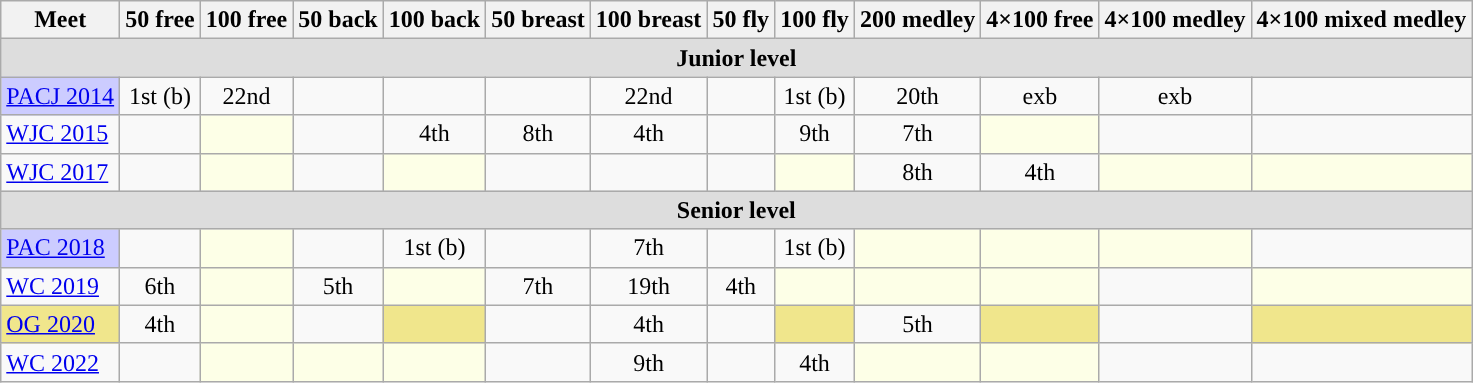<table class="sortable wikitable">
<tr>
<th>Meet</th>
<th class="unsortable">50 free</th>
<th class="unsortable">100 free</th>
<th class="unsortable">50 back</th>
<th class="unsortable">100 back</th>
<th class="unsortable">50 breast</th>
<th class="unsortable">100 breast</th>
<th class="unsortable">50 fly</th>
<th class="unsortable">100 fly</th>
<th class="unsortable">200 medley</th>
<th class="unsortable">4×100 free</th>
<th class="unsortable">4×100 medley</th>
<th class="unsortable">4×100 mixed medley</th>
</tr>
<tr bgcolor="#DDDDDD">
<td colspan="13" align="center"><strong>Junior level</strong></td>
</tr>
<tr>
<td style="background:#ccccff"><a href='#'>PACJ 2014</a></td>
<td align="center">1st (b)</td>
<td align="center">22nd</td>
<td></td>
<td align="center"></td>
<td></td>
<td align="center">22nd</td>
<td></td>
<td align="center">1st (b)</td>
<td align="center">20th</td>
<td align="center">exb</td>
<td align="center">exb</td>
<td></td>
</tr>
<tr>
<td><a href='#'>WJC 2015</a></td>
<td align="center"></td>
<td style="background:#fdffe7"></td>
<td align="center"></td>
<td align="center">4th</td>
<td align="center">8th</td>
<td align="center">4th</td>
<td align="center"></td>
<td align="center">9th</td>
<td align="center">7th</td>
<td style="background:#fdffe7"></td>
<td align="center"></td>
<td align="center"></td>
</tr>
<tr>
<td><a href='#'>WJC 2017</a></td>
<td align="center"></td>
<td style="background:#fdffe7"></td>
<td align="center"></td>
<td style="background:#fdffe7"></td>
<td align="center"></td>
<td align="center"></td>
<td align="center"></td>
<td style="background:#fdffe7"></td>
<td align="center">8th</td>
<td align="center">4th</td>
<td style="background:#fdffe7"></td>
<td style="background:#fdffe7"></td>
</tr>
<tr bgcolor="#DDDDDD">
<td colspan="13" align="center"><strong>Senior level</strong></td>
</tr>
<tr>
<td style="background:#ccccff"><a href='#'>PAC 2018</a></td>
<td align="center"></td>
<td style="background:#fdffe7"></td>
<td></td>
<td align="center">1st (b)</td>
<td></td>
<td align="center">7th</td>
<td></td>
<td align="center">1st (b)</td>
<td style="background:#fdffe7"></td>
<td style="background:#fdffe7"></td>
<td style="background:#fdffe7"></td>
<td align="center"></td>
</tr>
<tr>
<td><a href='#'>WC 2019</a></td>
<td align="center">6th</td>
<td style="background:#fdffe7"></td>
<td align="center">5th</td>
<td style="background:#fdffe7"></td>
<td align="center">7th</td>
<td align="center">19th</td>
<td align="center">4th</td>
<td style="background:#fdffe7"></td>
<td style="background:#fdffe7"></td>
<td style="background:#fdffe7"></td>
<td align="center"></td>
<td style="background:#fdffe7"></td>
</tr>
<tr>
<td style="background:#f0e68c"><a href='#'>OG 2020</a></td>
<td align="center">4th</td>
<td style="background:#fdffe7"></td>
<td></td>
<td style="background:#f0e68c"></td>
<td></td>
<td align="center">4th</td>
<td></td>
<td style="background:#f0e68c"></td>
<td align="center">5th</td>
<td style="background:#f0e68c"></td>
<td align="center"></td>
<td style="background:#f0e68c"></td>
</tr>
<tr>
<td><a href='#'>WC 2022</a></td>
<td align="center"></td>
<td style="background:#fdffe7"></td>
<td style="background:#fdffe7"></td>
<td style="background:#fdffe7"></td>
<td align="center"></td>
<td align="center">9th</td>
<td align="center"></td>
<td align="center">4th</td>
<td style="background:#fdffe7"></td>
<td style="background:#fdffe7"></td>
<td align="center"></td>
<td align="center"></td>
</tr>
</table>
